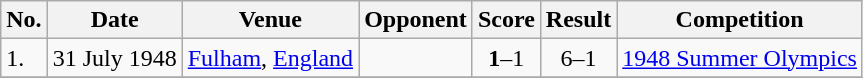<table class="wikitable">
<tr>
<th>No.</th>
<th>Date</th>
<th>Venue</th>
<th>Opponent</th>
<th>Score</th>
<th>Result</th>
<th>Competition</th>
</tr>
<tr>
<td>1.</td>
<td>31 July 1948</td>
<td><a href='#'>Fulham</a>, <a href='#'>England</a></td>
<td></td>
<td align=center><strong>1</strong>–1</td>
<td align=center>6–1</td>
<td><a href='#'>1948 Summer Olympics</a></td>
</tr>
<tr>
</tr>
</table>
